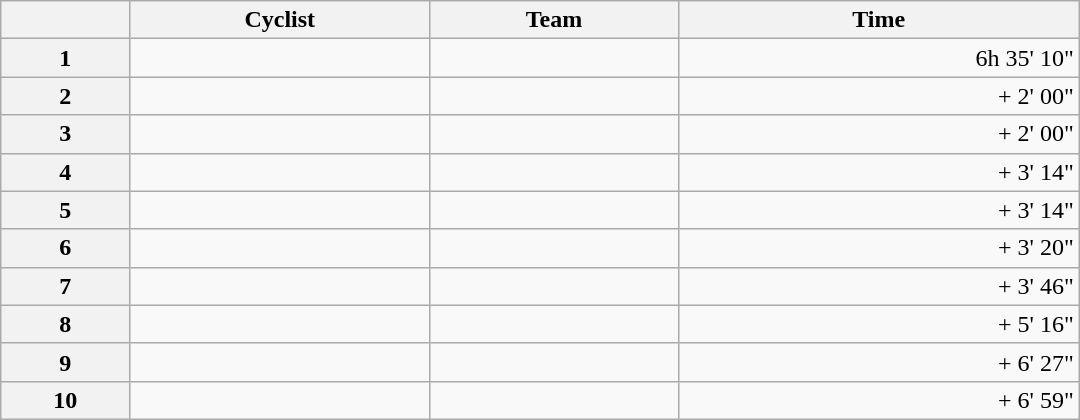<table class="wikitable" style="width:45em;margin-bottom:0;">
<tr>
<th></th>
<th>Cyclist</th>
<th>Team</th>
<th>Time</th>
</tr>
<tr>
<th style="text-align:center">1</th>
<td></td>
<td></td>
<td align=right>6h 35' 10"</td>
</tr>
<tr>
<th style="text-align:center">2</th>
<td></td>
<td></td>
<td align=right>+ 2' 00"</td>
</tr>
<tr>
<th style="text-align:center">3</th>
<td></td>
<td></td>
<td align=right>+ 2' 00"</td>
</tr>
<tr>
<th style="text-align:center">4</th>
<td></td>
<td></td>
<td align=right>+ 3' 14"</td>
</tr>
<tr>
<th style="text-align:center">5</th>
<td></td>
<td></td>
<td align=right>+ 3' 14"</td>
</tr>
<tr>
<th style="text-align:center">6</th>
<td></td>
<td></td>
<td align=right>+ 3' 20"</td>
</tr>
<tr>
<th style="text-align:center">7</th>
<td></td>
<td></td>
<td align=right>+ 3' 46"</td>
</tr>
<tr>
<th style="text-align:center">8</th>
<td></td>
<td></td>
<td align=right>+ 5' 16"</td>
</tr>
<tr>
<th style="text-align:center">9</th>
<td></td>
<td></td>
<td align=right>+ 6' 27"</td>
</tr>
<tr>
<th style="text-align:center">10</th>
<td></td>
<td></td>
<td align=right>+ 6' 59"</td>
</tr>
</table>
